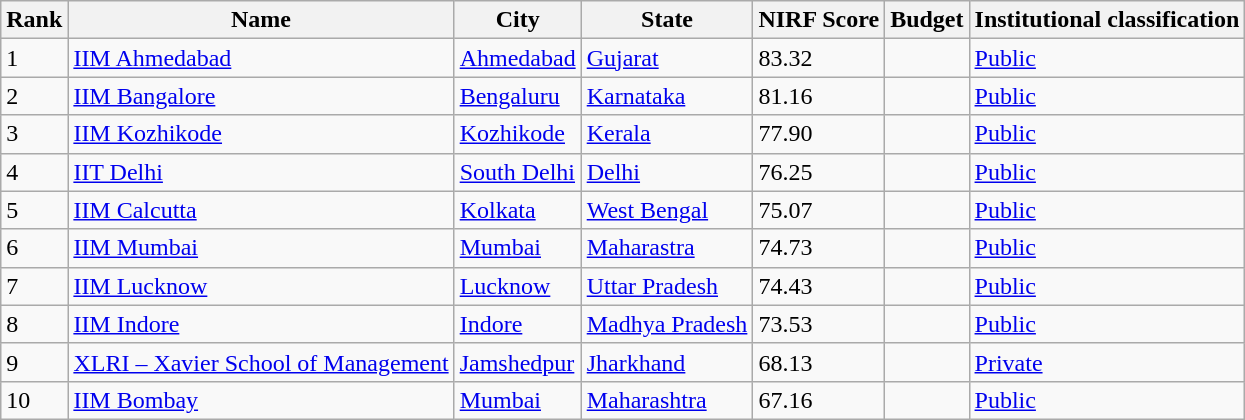<table class="wikitable">
<tr>
<th>Rank</th>
<th>Name</th>
<th>City</th>
<th>State</th>
<th>NIRF Score</th>
<th>Budget</th>
<th>Institutional classification</th>
</tr>
<tr>
<td>1</td>
<td><a href='#'>IIM Ahmedabad</a></td>
<td><a href='#'>Ahmedabad</a></td>
<td><a href='#'>Gujarat</a></td>
<td>83.32</td>
<td></td>
<td><a href='#'>Public</a></td>
</tr>
<tr>
<td>2</td>
<td><a href='#'>IIM Bangalore</a></td>
<td><a href='#'>Bengaluru</a></td>
<td><a href='#'>Karnataka</a></td>
<td>81.16</td>
<td></td>
<td><a href='#'>Public</a></td>
</tr>
<tr>
<td>3</td>
<td><a href='#'>IIM Kozhikode</a></td>
<td><a href='#'>Kozhikode</a></td>
<td><a href='#'>Kerala</a></td>
<td>77.90</td>
<td></td>
<td><a href='#'>Public</a></td>
</tr>
<tr>
<td>4</td>
<td><a href='#'>IIT Delhi</a></td>
<td><a href='#'>South Delhi</a></td>
<td><a href='#'>Delhi</a></td>
<td>76.25</td>
<td></td>
<td><a href='#'>Public</a></td>
</tr>
<tr>
<td>5</td>
<td><a href='#'>IIM Calcutta</a></td>
<td><a href='#'>Kolkata</a></td>
<td><a href='#'>West Bengal</a></td>
<td>75.07</td>
<td></td>
<td><a href='#'>Public</a></td>
</tr>
<tr>
<td>6</td>
<td><a href='#'>IIM Mumbai</a></td>
<td><a href='#'>Mumbai</a></td>
<td><a href='#'>Maharastra</a></td>
<td>74.73</td>
<td></td>
<td><a href='#'>Public</a></td>
</tr>
<tr>
<td>7</td>
<td><a href='#'>IIM Lucknow</a></td>
<td><a href='#'>Lucknow</a></td>
<td><a href='#'>Uttar Pradesh</a></td>
<td>74.43</td>
<td></td>
<td><a href='#'>Public</a></td>
</tr>
<tr>
<td>8</td>
<td><a href='#'>IIM Indore</a></td>
<td><a href='#'>Indore</a></td>
<td><a href='#'>Madhya Pradesh</a></td>
<td>73.53</td>
<td></td>
<td><a href='#'>Public</a></td>
</tr>
<tr>
<td>9</td>
<td><a href='#'>XLRI – Xavier School of Management</a></td>
<td><a href='#'>Jamshedpur</a></td>
<td><a href='#'>Jharkhand</a></td>
<td>68.13</td>
<td></td>
<td><a href='#'>Private</a></td>
</tr>
<tr>
<td>10</td>
<td><a href='#'>IIM Bombay</a></td>
<td><a href='#'>Mumbai</a></td>
<td><a href='#'>Maharashtra</a></td>
<td>67.16</td>
<td></td>
<td><a href='#'>Public</a></td>
</tr>
</table>
